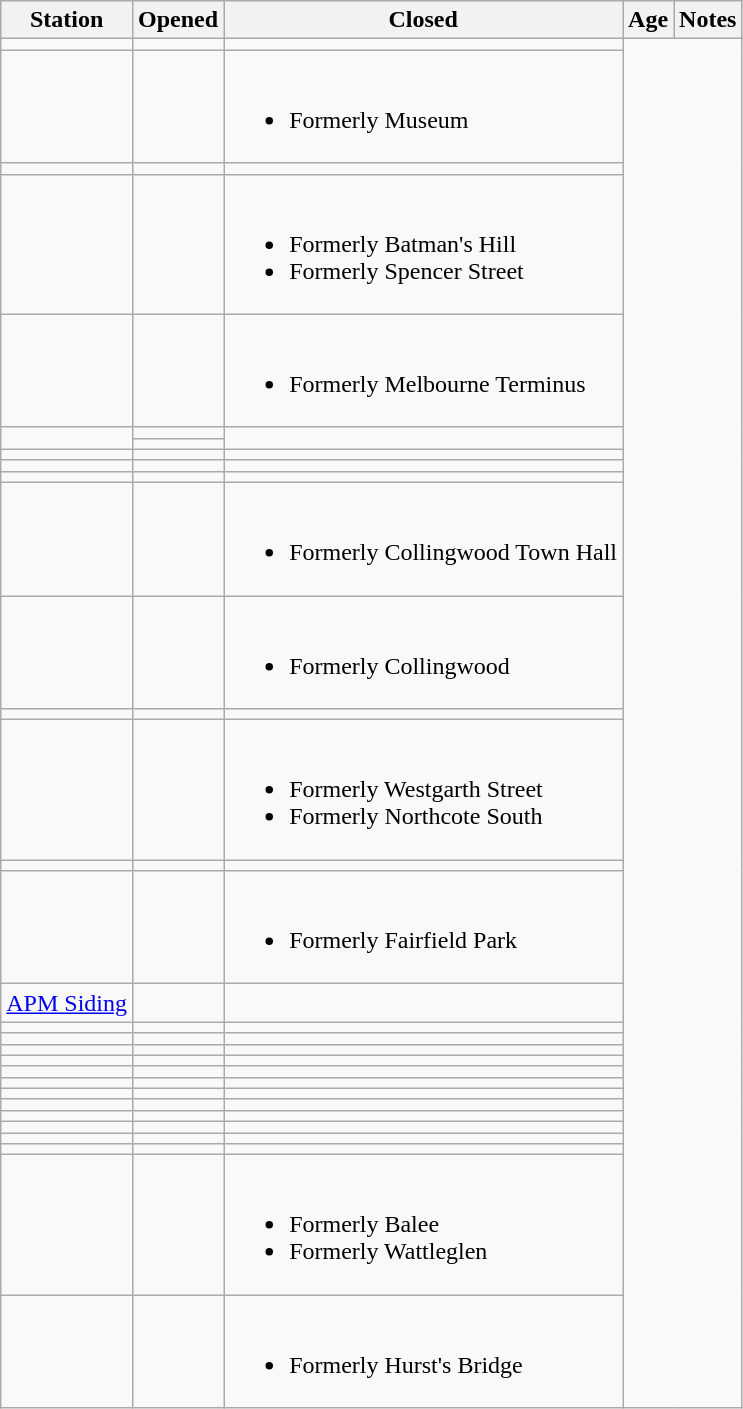<table class="wikitable sortable mw-collapsible mw-collapsed">
<tr>
<th>Station</th>
<th>Opened</th>
<th>Closed</th>
<th>Age</th>
<th scope=col class=unsortable>Notes</th>
</tr>
<tr>
<td></td>
<td></td>
<td></td>
</tr>
<tr>
<td></td>
<td></td>
<td><br><ul><li>Formerly Museum</li></ul></td>
</tr>
<tr>
<td></td>
<td></td>
<td></td>
</tr>
<tr>
<td></td>
<td></td>
<td><br><ul><li>Formerly Batman's Hill</li><li>Formerly Spencer Street</li></ul></td>
</tr>
<tr>
<td></td>
<td></td>
<td><br><ul><li>Formerly Melbourne Terminus</li></ul></td>
</tr>
<tr>
<td rowspan="2"></td>
<td></td>
<td rowspan="2"></td>
</tr>
<tr>
<td></td>
</tr>
<tr>
<td></td>
<td></td>
<td></td>
</tr>
<tr>
<td></td>
<td></td>
<td></td>
</tr>
<tr>
<td></td>
<td></td>
<td></td>
</tr>
<tr>
<td></td>
<td></td>
<td><br><ul><li>Formerly Collingwood Town Hall</li></ul></td>
</tr>
<tr>
<td></td>
<td></td>
<td><br><ul><li>Formerly Collingwood</li></ul></td>
</tr>
<tr>
<td></td>
<td></td>
<td></td>
</tr>
<tr>
<td></td>
<td></td>
<td><br><ul><li>Formerly Westgarth Street</li><li>Formerly Northcote South</li></ul></td>
</tr>
<tr>
<td></td>
<td></td>
<td></td>
</tr>
<tr>
<td></td>
<td></td>
<td><br><ul><li>Formerly Fairfield Park</li></ul></td>
</tr>
<tr>
<td><a href='#'>APM Siding</a></td>
<td></td>
<td></td>
</tr>
<tr>
<td></td>
<td></td>
<td></td>
</tr>
<tr>
<td></td>
<td></td>
<td></td>
</tr>
<tr>
<td></td>
<td></td>
<td></td>
</tr>
<tr>
<td></td>
<td></td>
<td></td>
</tr>
<tr>
<td></td>
<td></td>
<td></td>
</tr>
<tr>
<td></td>
<td></td>
<td></td>
</tr>
<tr>
<td></td>
<td></td>
<td></td>
</tr>
<tr>
<td></td>
<td></td>
<td></td>
</tr>
<tr>
<td></td>
<td></td>
<td></td>
</tr>
<tr>
<td></td>
<td></td>
<td></td>
</tr>
<tr>
<td></td>
<td></td>
<td></td>
</tr>
<tr>
<td></td>
<td></td>
<td></td>
</tr>
<tr>
<td></td>
<td></td>
<td><br><ul><li>Formerly Balee</li><li>Formerly Wattleglen</li></ul></td>
</tr>
<tr>
<td></td>
<td></td>
<td><br><ul><li>Formerly Hurst's Bridge</li></ul></td>
</tr>
</table>
